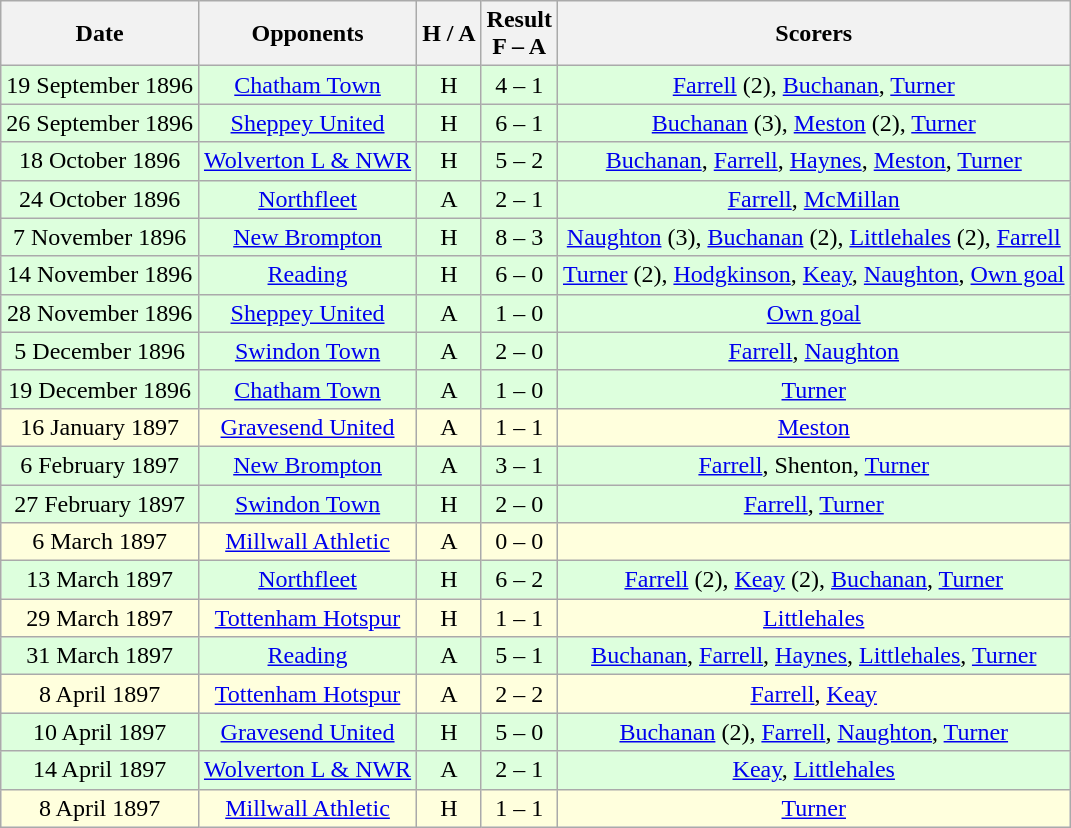<table class="wikitable" style="text-align:center">
<tr>
<th>Date</th>
<th>Opponents</th>
<th>H / A</th>
<th>Result<br>F – A</th>
<th>Scorers</th>
</tr>
<tr bgcolor="#ddffdd">
<td>19 September 1896</td>
<td><a href='#'>Chatham Town</a></td>
<td>H</td>
<td>4 – 1</td>
<td><a href='#'>Farrell</a> (2), <a href='#'>Buchanan</a>, <a href='#'>Turner</a></td>
</tr>
<tr bgcolor="#ddffdd">
<td>26 September 1896</td>
<td><a href='#'>Sheppey United</a></td>
<td>H</td>
<td>6 – 1</td>
<td><a href='#'>Buchanan</a> (3), <a href='#'>Meston</a> (2), <a href='#'>Turner</a></td>
</tr>
<tr bgcolor="#ddffdd">
<td>18 October 1896</td>
<td><a href='#'>Wolverton L & NWR</a></td>
<td>H</td>
<td>5 – 2</td>
<td><a href='#'>Buchanan</a>, <a href='#'>Farrell</a>, <a href='#'>Haynes</a>, <a href='#'>Meston</a>, <a href='#'>Turner</a></td>
</tr>
<tr bgcolor="#ddffdd">
<td>24 October 1896</td>
<td><a href='#'>Northfleet</a></td>
<td>A</td>
<td>2 – 1</td>
<td><a href='#'>Farrell</a>, <a href='#'>McMillan</a></td>
</tr>
<tr bgcolor="#ddffdd">
<td>7 November 1896</td>
<td><a href='#'>New Brompton</a></td>
<td>H</td>
<td>8 – 3</td>
<td><a href='#'>Naughton</a> (3), <a href='#'>Buchanan</a> (2), <a href='#'>Littlehales</a> (2), <a href='#'>Farrell</a></td>
</tr>
<tr bgcolor="#ddffdd">
<td>14 November 1896</td>
<td><a href='#'>Reading</a></td>
<td>H</td>
<td>6 – 0</td>
<td><a href='#'>Turner</a> (2), <a href='#'>Hodgkinson</a>, <a href='#'>Keay</a>, <a href='#'>Naughton</a>, <a href='#'>Own goal</a></td>
</tr>
<tr bgcolor="#ddffdd">
<td>28 November 1896</td>
<td><a href='#'>Sheppey United</a></td>
<td>A</td>
<td>1 – 0</td>
<td><a href='#'>Own goal</a></td>
</tr>
<tr bgcolor="#ddffdd">
<td>5 December 1896</td>
<td><a href='#'>Swindon Town</a></td>
<td>A</td>
<td>2 – 0</td>
<td><a href='#'>Farrell</a>, <a href='#'>Naughton</a></td>
</tr>
<tr bgcolor="#ddffdd">
<td>19 December 1896</td>
<td><a href='#'>Chatham Town</a></td>
<td>A</td>
<td>1 – 0</td>
<td><a href='#'>Turner</a></td>
</tr>
<tr bgcolor="#ffffdd">
<td>16 January 1897</td>
<td><a href='#'>Gravesend United</a></td>
<td>A</td>
<td>1 – 1</td>
<td><a href='#'>Meston</a></td>
</tr>
<tr bgcolor="#ddffdd">
<td>6 February 1897</td>
<td><a href='#'>New Brompton</a></td>
<td>A</td>
<td>3 – 1</td>
<td><a href='#'>Farrell</a>, Shenton, <a href='#'>Turner</a></td>
</tr>
<tr bgcolor="#ddffdd">
<td>27 February 1897</td>
<td><a href='#'>Swindon Town</a></td>
<td>H</td>
<td>2 – 0</td>
<td><a href='#'>Farrell</a>, <a href='#'>Turner</a></td>
</tr>
<tr bgcolor="#ffffdd">
<td>6 March 1897</td>
<td><a href='#'>Millwall Athletic</a></td>
<td>A</td>
<td>0 – 0</td>
<td></td>
</tr>
<tr bgcolor="#ddffdd">
<td>13 March 1897</td>
<td><a href='#'>Northfleet</a></td>
<td>H</td>
<td>6 – 2</td>
<td><a href='#'>Farrell</a> (2), <a href='#'>Keay</a> (2), <a href='#'>Buchanan</a>, <a href='#'>Turner</a></td>
</tr>
<tr bgcolor="#ffffdd">
<td>29 March 1897</td>
<td><a href='#'>Tottenham Hotspur</a></td>
<td>H</td>
<td>1 – 1</td>
<td><a href='#'>Littlehales</a></td>
</tr>
<tr bgcolor="#ddffdd">
<td>31 March 1897</td>
<td><a href='#'>Reading</a></td>
<td>A</td>
<td>5 – 1</td>
<td><a href='#'>Buchanan</a>, <a href='#'>Farrell</a>, <a href='#'>Haynes</a>, <a href='#'>Littlehales</a>, <a href='#'>Turner</a></td>
</tr>
<tr bgcolor="#ffffdd">
<td>8 April 1897</td>
<td><a href='#'>Tottenham Hotspur</a></td>
<td>A</td>
<td>2 – 2</td>
<td><a href='#'>Farrell</a>, <a href='#'>Keay</a></td>
</tr>
<tr bgcolor="#ddffdd">
<td>10 April 1897</td>
<td><a href='#'>Gravesend United</a></td>
<td>H</td>
<td>5 – 0</td>
<td><a href='#'>Buchanan</a> (2), <a href='#'>Farrell</a>, <a href='#'>Naughton</a>, <a href='#'>Turner</a></td>
</tr>
<tr bgcolor="#ddffdd">
<td>14 April 1897</td>
<td><a href='#'>Wolverton L & NWR</a></td>
<td>A</td>
<td>2 – 1</td>
<td><a href='#'>Keay</a>, <a href='#'>Littlehales</a></td>
</tr>
<tr bgcolor="#ffffdd">
<td>8 April 1897</td>
<td><a href='#'>Millwall Athletic</a></td>
<td>H</td>
<td>1 – 1</td>
<td><a href='#'>Turner</a></td>
</tr>
</table>
